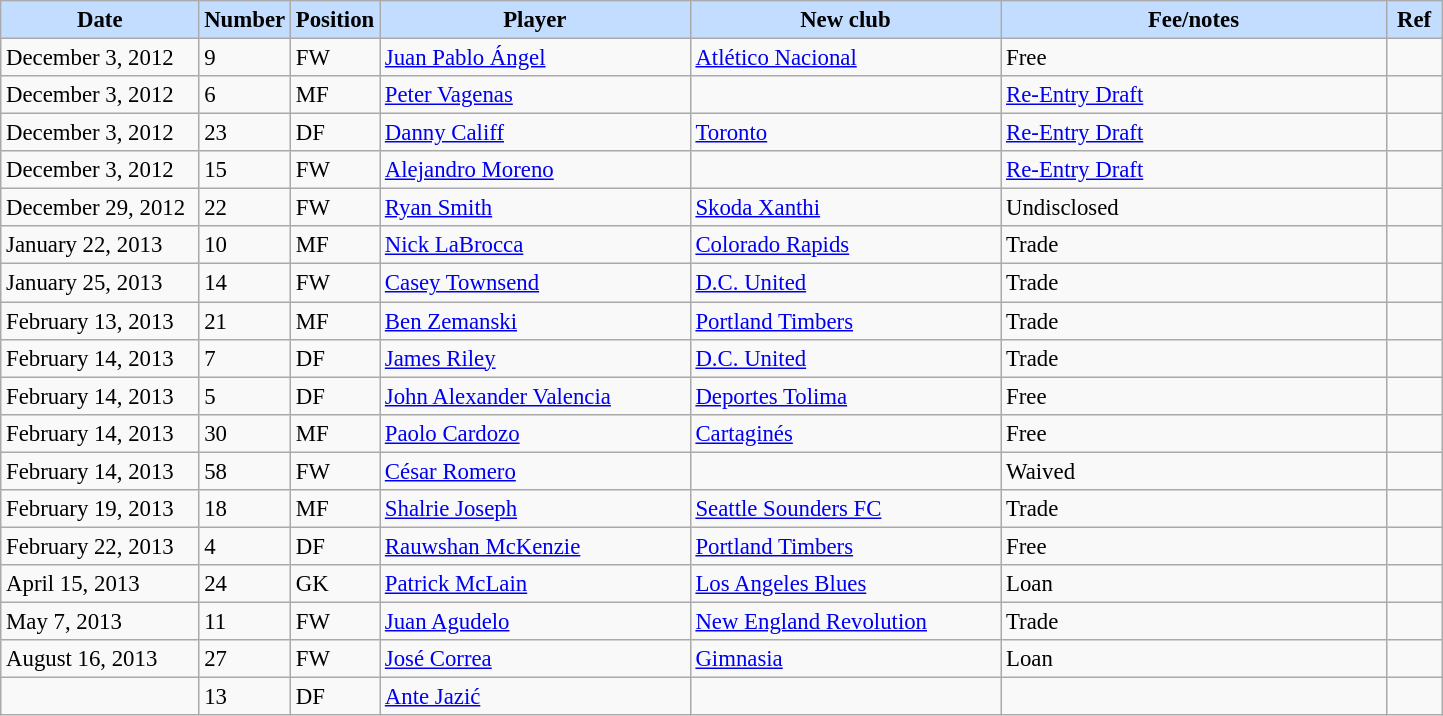<table class="wikitable" style="text-align:left; font-size:95%;">
<tr>
<th style="background:#c2ddff; width:125px;">Date</th>
<th style="background:#c2ddff; width:50px;">Number</th>
<th style="background:#c2ddff; width:50px;">Position</th>
<th style="background:#c2ddff; width:200px;">Player</th>
<th style="background:#c2ddff; width:200px;">New club</th>
<th style="background:#c2ddff; width:250px;">Fee/notes</th>
<th style="background:#c2ddff; width:30px;">Ref</th>
</tr>
<tr>
<td>December 3, 2012</td>
<td>9</td>
<td>FW</td>
<td> <a href='#'>Juan Pablo Ángel</a></td>
<td> <a href='#'>Atlético Nacional</a></td>
<td>Free</td>
<td></td>
</tr>
<tr>
<td>December 3, 2012</td>
<td>6</td>
<td>MF</td>
<td> <a href='#'>Peter Vagenas</a></td>
<td></td>
<td><a href='#'>Re-Entry Draft</a></td>
<td></td>
</tr>
<tr>
<td>December 3, 2012</td>
<td>23</td>
<td>DF</td>
<td> <a href='#'>Danny Califf</a></td>
<td><a href='#'>Toronto</a></td>
<td><a href='#'>Re-Entry Draft</a></td>
<td></td>
</tr>
<tr>
<td>December 3, 2012</td>
<td>15</td>
<td>FW</td>
<td> <a href='#'>Alejandro Moreno</a></td>
<td></td>
<td><a href='#'>Re-Entry Draft</a></td>
<td></td>
</tr>
<tr>
<td>December 29, 2012</td>
<td>22</td>
<td>FW</td>
<td> <a href='#'>Ryan Smith</a></td>
<td> <a href='#'>Skoda Xanthi</a></td>
<td>Undisclosed</td>
<td></td>
</tr>
<tr>
<td>January 22, 2013</td>
<td>10</td>
<td>MF</td>
<td> <a href='#'>Nick LaBrocca</a></td>
<td><a href='#'>Colorado Rapids</a></td>
<td>Trade</td>
<td></td>
</tr>
<tr>
<td>January 25, 2013</td>
<td>14</td>
<td>FW</td>
<td> <a href='#'>Casey Townsend</a></td>
<td><a href='#'>D.C. United</a></td>
<td>Trade</td>
<td></td>
</tr>
<tr>
<td>February 13, 2013</td>
<td>21</td>
<td>MF</td>
<td> <a href='#'>Ben Zemanski</a></td>
<td><a href='#'>Portland Timbers</a></td>
<td>Trade</td>
<td></td>
</tr>
<tr>
<td>February 14, 2013</td>
<td>7</td>
<td>DF</td>
<td> <a href='#'>James Riley</a></td>
<td><a href='#'>D.C. United</a></td>
<td>Trade</td>
<td></td>
</tr>
<tr>
<td>February 14, 2013</td>
<td>5</td>
<td>DF</td>
<td> <a href='#'>John Alexander Valencia</a></td>
<td> <a href='#'>Deportes Tolima</a></td>
<td>Free</td>
<td></td>
</tr>
<tr>
<td>February 14, 2013</td>
<td>30</td>
<td>MF</td>
<td> <a href='#'>Paolo Cardozo</a></td>
<td> <a href='#'>Cartaginés</a></td>
<td>Free</td>
<td></td>
</tr>
<tr>
<td>February 14, 2013</td>
<td>58</td>
<td>FW</td>
<td> <a href='#'>César Romero</a></td>
<td></td>
<td>Waived</td>
<td></td>
</tr>
<tr>
<td>February 19, 2013</td>
<td>18</td>
<td>MF</td>
<td> <a href='#'>Shalrie Joseph</a></td>
<td><a href='#'>Seattle Sounders FC</a></td>
<td>Trade</td>
<td></td>
</tr>
<tr>
<td>February 22, 2013</td>
<td>4</td>
<td>DF</td>
<td> <a href='#'>Rauwshan McKenzie</a></td>
<td><a href='#'>Portland Timbers</a></td>
<td>Free</td>
<td></td>
</tr>
<tr>
<td>April 15, 2013</td>
<td>24</td>
<td>GK</td>
<td> <a href='#'>Patrick McLain</a></td>
<td><a href='#'>Los Angeles Blues</a></td>
<td>Loan</td>
<td></td>
</tr>
<tr>
<td>May 7, 2013</td>
<td>11</td>
<td>FW</td>
<td> <a href='#'>Juan Agudelo</a></td>
<td><a href='#'>New England Revolution</a></td>
<td>Trade</td>
<td></td>
</tr>
<tr>
<td>August 16, 2013</td>
<td>27</td>
<td>FW</td>
<td> <a href='#'>José Correa</a></td>
<td> <a href='#'>Gimnasia</a></td>
<td>Loan</td>
<td></td>
</tr>
<tr>
<td></td>
<td>13</td>
<td>DF</td>
<td> <a href='#'>Ante Jazić</a></td>
<td></td>
<td></td>
<td></td>
</tr>
</table>
